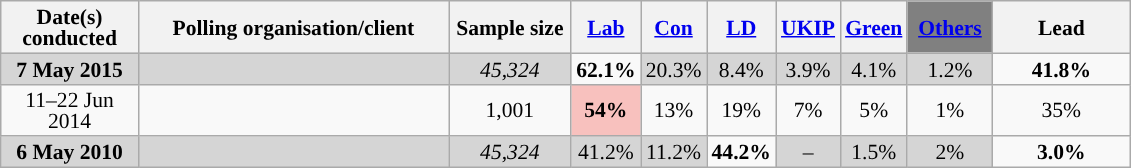<table class="wikitable sortable" style="text-align:center;font-size:90%;line-height:14px">
<tr>
<th ! style="width:85px;">Date(s)<br>conducted</th>
<th style="width:200px;">Polling organisation/client</th>
<th class="unsortable" style="width:75px;">Sample size</th>
<th class="unsortable" style="background:"><a href='#'><span>Lab</span></a></th>
<th class="unsortable" style="background:"><a href='#'><span>Con</span></a></th>
<th class="unsortable" style="background:"><a href='#'><span>LD</span></a></th>
<th class="unsortable" style="background:"><a href='#'><span>UKIP</span></a></th>
<th class="unsortable" style="background:"><a href='#'><span>Green</span></a></th>
<th class="unsortable" style="background:gray; width:50px;"><a href='#'><span>Others</span></a></th>
<th class="unsortable" style="width:85px;">Lead</th>
</tr>
<tr>
<td style="background:#D5D5D5"><strong>7 May 2015</strong></td>
<td style="background:#D5D5D5"></td>
<td style="background:#D5D5D5"><em>45,324</em></td>
<td style="background:"><strong>62.1%</strong></td>
<td style="background:#D5D5D5">20.3%</td>
<td style="background:#D5D5D5">8.4%</td>
<td style="background:#D5D5D5">3.9%</td>
<td style="background:#D5D5D5">4.1%</td>
<td style="background:#D5D5D5">1.2%</td>
<td style="background:"><strong>41.8% </strong></td>
</tr>
<tr>
<td>11–22 Jun 2014</td>
<td></td>
<td>1,001</td>
<td style="background:#F8C1BE"><strong>54%</strong></td>
<td>13%</td>
<td>19%</td>
<td>7%</td>
<td>5%</td>
<td>1%</td>
<td style="background:">35%</td>
</tr>
<tr>
<td style="background:#D5D5D5"><strong>6 May 2010</strong></td>
<td style="background:#D5D5D5"></td>
<td style="background:#D5D5D5"><em>45,324</em></td>
<td style="background:#D5D5D5">41.2%</td>
<td style="background:#D5D5D5">11.2%</td>
<td style="background:"><strong>44.2%</strong></td>
<td style="background:#D5D5D5">–</td>
<td style="background:#D5D5D5">1.5%</td>
<td style="background:#D5D5D5">2%</td>
<td style="background:"><strong>3.0% </strong></td>
</tr>
</table>
